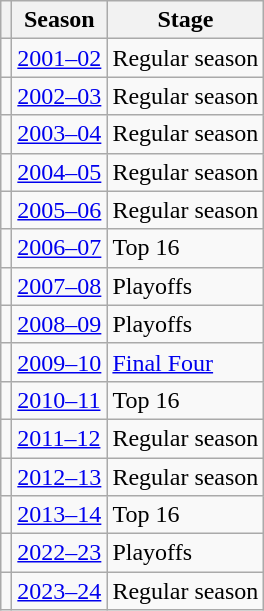<table class="wikitable">
<tr>
<th></th>
<th>Season</th>
<th>Stage</th>
</tr>
<tr>
<td></td>
<td><a href='#'>2001–02</a></td>
<td>Regular season</td>
</tr>
<tr>
<td></td>
<td><a href='#'>2002–03</a></td>
<td>Regular season</td>
</tr>
<tr>
<td></td>
<td><a href='#'>2003–04</a></td>
<td>Regular season</td>
</tr>
<tr>
<td></td>
<td><a href='#'>2004–05</a></td>
<td>Regular season</td>
</tr>
<tr>
<td></td>
<td><a href='#'>2005–06</a></td>
<td>Regular season</td>
</tr>
<tr>
<td></td>
<td><a href='#'>2006–07</a></td>
<td>Top 16</td>
</tr>
<tr>
<td></td>
<td><a href='#'>2007–08</a></td>
<td>Playoffs</td>
</tr>
<tr>
<td></td>
<td><a href='#'>2008–09</a></td>
<td>Playoffs</td>
</tr>
<tr>
<td></td>
<td><a href='#'>2009–10</a></td>
<td><a href='#'>Final Four</a></td>
</tr>
<tr>
<td></td>
<td><a href='#'>2010–11</a></td>
<td>Top 16</td>
</tr>
<tr>
<td></td>
<td><a href='#'>2011–12</a></td>
<td>Regular season</td>
</tr>
<tr>
<td></td>
<td><a href='#'>2012–13</a></td>
<td>Regular season</td>
</tr>
<tr>
<td></td>
<td><a href='#'>2013–14</a></td>
<td>Top 16</td>
</tr>
<tr>
<td></td>
<td><a href='#'>2022–23</a></td>
<td>Playoffs</td>
</tr>
<tr>
<td></td>
<td><a href='#'>2023–24</a></td>
<td>Regular season</td>
</tr>
</table>
